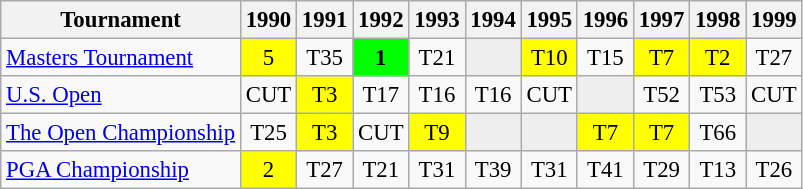<table class="wikitable" style="font-size:95%;text-align:center;">
<tr>
<th>Tournament</th>
<th>1990</th>
<th>1991</th>
<th>1992</th>
<th>1993</th>
<th>1994</th>
<th>1995</th>
<th>1996</th>
<th>1997</th>
<th>1998</th>
<th>1999</th>
</tr>
<tr>
<td align=left><a href='#'>Masters Tournament</a></td>
<td style="background:yellow;">5</td>
<td>T35</td>
<td style="background:lime;"><strong>1</strong></td>
<td>T21</td>
<td style="background:#eeeeee;"></td>
<td style="background:yellow;">T10</td>
<td>T15</td>
<td style="background:yellow;">T7</td>
<td style="background:yellow;">T2</td>
<td>T27</td>
</tr>
<tr>
<td align=left><a href='#'>U.S. Open</a></td>
<td>CUT</td>
<td style="background:yellow;">T3</td>
<td>T17</td>
<td>T16</td>
<td>T16</td>
<td>CUT</td>
<td style="background:#eeeeee;"></td>
<td>T52</td>
<td>T53</td>
<td>CUT</td>
</tr>
<tr>
<td align=left><a href='#'>The Open Championship</a></td>
<td>T25</td>
<td style="background:yellow;">T3</td>
<td>CUT</td>
<td style="background:yellow;">T9</td>
<td style="background:#eeeeee;"></td>
<td style="background:#eeeeee;"></td>
<td style="background:yellow;">T7</td>
<td style="background:yellow;">T7</td>
<td>T66</td>
<td style="background:#eeeeee;"></td>
</tr>
<tr>
<td align=left><a href='#'>PGA Championship</a></td>
<td style="background:yellow;">2</td>
<td>T27</td>
<td>T21</td>
<td>T31</td>
<td>T39</td>
<td>T31</td>
<td>T41</td>
<td>T29</td>
<td>T13</td>
<td>T26</td>
</tr>
</table>
